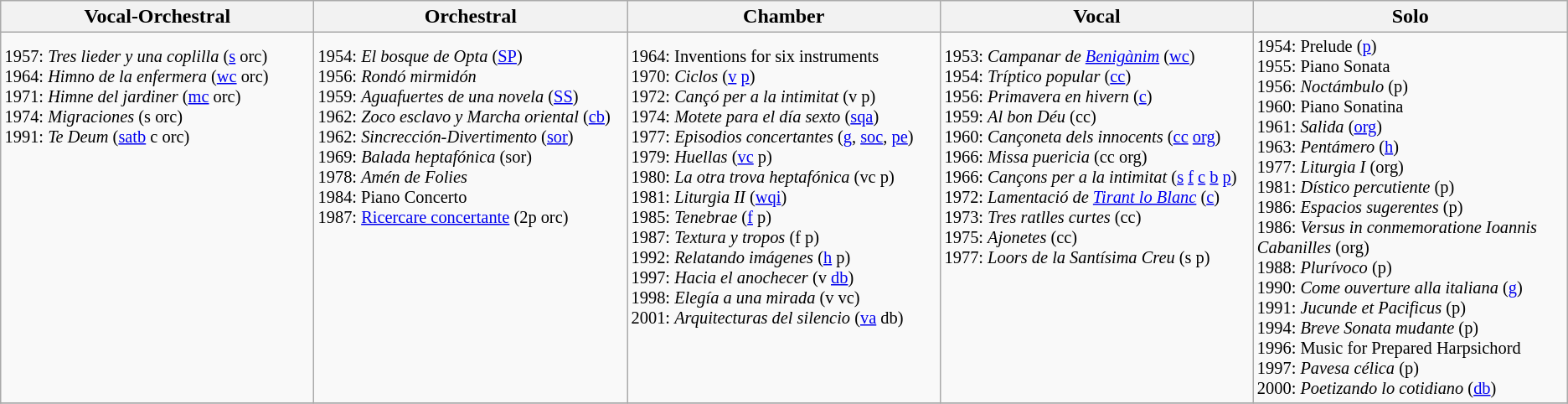<table class="wikitable">
<tr>
<th width=250px>Vocal-Orchestral</th>
<th width=250px>Orchestral</th>
<th width=250px>Chamber</th>
<th width=250px>Vocal</th>
<th width=250px>Solo</th>
</tr>
<tr style="font-size:85%">
<td>1957: <em>Tres lieder y una coplilla</em> (<a href='#'>s</a> orc) <br> 1964: <em>Himno de la enfermera</em> (<a href='#'>wc</a> orc) <br> 1971: <em>Himne del jardiner</em> (<a href='#'>mc</a> orc) <br> 1974: <em>Migraciones</em> (s orc) <br> 1991: <em>Te Deum</em> (<a href='#'>satb</a> c orc) <br>  <br>  <br>  <br>  <br>  <br>  <br>  <br>  <br>  <br>  <br>  <br>  <br> </td>
<td>1954: <em>El bosque de Opta</em> (<a href='#'>SP</a>) <br> 1956: <em>Rondó mirmidón</em> <br> 1959: <em>Aguafuertes de una novela</em> (<a href='#'>SS</a>) <br> 1962: <em>Zoco esclavo y Marcha oriental</em> (<a href='#'>cb</a>) <br> 1962: <em>Sincrección-Divertimento</em> (<a href='#'>sor</a>) <br> 1969: <em>Balada heptafónica</em> (sor) <br> 1978: <em>Amén de Folies</em> <br> 1984: Piano Concerto <br> 1987: <a href='#'>Ricercare concertante</a> (2p orc) <br>  <br>  <br>  <br>  <br>  <br>  <br>  <br>  <br> </td>
<td>1964: Inventions for six instruments <br> 1970: <em>Ciclos</em> (<a href='#'>v</a> <a href='#'>p</a>) <br> 1972: <em>Cançó per a la intimitat</em> (v p) <br> 1974: <em>Motete para el día sexto</em> (<a href='#'>sqa</a>) <br> 1977: <em>Episodios concertantes</em> (<a href='#'>g</a>, <a href='#'>soc</a>, <a href='#'>pe</a>) <br> 1979: <em>Huellas</em> (<a href='#'>vc</a> p) <br> 1980: <em>La otra trova heptafónica</em> (vc p) <br> 1981: <em>Liturgia II</em> (<a href='#'>wqi</a>) <br> 1985: <em>Tenebrae</em> (<a href='#'>f</a> p) <br> 1987: <em>Textura y tropos</em> (f p) <br> 1992: <em>Relatando imágenes</em> (<a href='#'>h</a> p) <br> 1997: <em>Hacia el anochecer</em> (v <a href='#'>db</a>) <br> 1998: <em>Elegía a una mirada</em> (v vc) <br> 2001: <em>Arquitecturas del silencio</em> (<a href='#'>va</a> db) <br>  <br>  <br>  <br> </td>
<td>1953: <em>Campanar de <a href='#'>Benigànim</a></em> (<a href='#'>wc</a>) <br> 1954: <em>Tríptico popular</em> (<a href='#'>cc</a>) <br> 1956: <em>Primavera en hivern</em> (<a href='#'>c</a>) <br> 1959: <em>Al bon Déu</em> (cc) <br> 1960: <em>Cançoneta dels innocents</em> (<a href='#'>cc</a> <a href='#'>org</a>) <br> 1966: <em>Missa puericia</em> (cc org) <br> 1966: <em>Cançons per a la intimitat</em> (<a href='#'>s</a> <a href='#'>f</a> <a href='#'>c</a> <a href='#'>b</a> <a href='#'>p</a>) <br> 1972: <em>Lamentació de <a href='#'>Tirant lo Blanc</a></em> (<a href='#'>c</a>) <br> 1973: <em>Tres ratlles curtes</em> (cc) <br> 1975: <em>Ajonetes</em> (cc) <br> 1977: <em>Loors de la Santísima Creu</em> (s p) <br>  <br>  <br>  <br>  <br>  <br>  <br> </td>
<td>1954: Prelude (<a href='#'>p</a>) <br> 1955: Piano Sonata <br> 1956: <em>Noctámbulo</em> (p) <br> 1960: Piano Sonatina <br> 1961: <em>Salida</em> (<a href='#'>org</a>) <br> 1963: <em>Pentámero</em> (<a href='#'>h</a>) <br> 1977: <em>Liturgia I</em> (org) <br> 1981: <em>Dístico percutiente</em> (p) <br> 1986: <em>Espacios sugerentes</em> (p) <br> 1986: <em>Versus in conmemoratione Ioannis Cabanilles</em> (org) <br> 1988: <em>Plurívoco</em> (p) <br> 1990: <em>Come ouverture alla italiana</em> (<a href='#'>g</a>) <br> 1991: <em>Jucunde et Pacificus</em> (p) <br> 1994: <em>Breve Sonata mudante</em> (p) <br> 1996: Music for Prepared Harpsichord <br> 1997: <em>Pavesa célica</em> (p) <br> 2000: <em>Poetizando lo cotidiano</em> (<a href='#'>db</a>)</td>
</tr>
<tr>
</tr>
</table>
